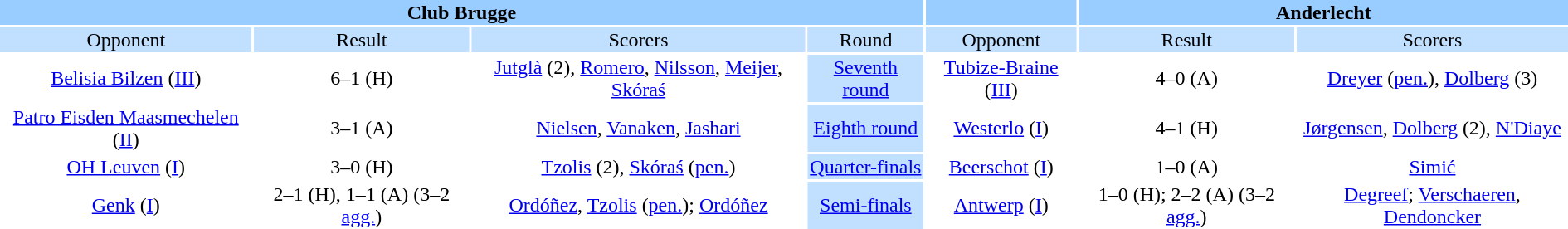<table width="100%" style="text-align:center">
<tr style="vertical-align:top; background:#9cf;">
<th colspan=4 style="width:1*">Club Brugge</th>
<th></th>
<th colspan=4 style="width:1*">Anderlecht</th>
</tr>
<tr style="vertical-align:top; background:#c1e0ff;">
<td>Opponent</td>
<td>Result</td>
<td>Scorers</td>
<td style="background:#c1e0ff;">Round</td>
<td>Opponent</td>
<td>Result</td>
<td>Scorers</td>
</tr>
<tr>
<td><a href='#'>Belisia Bilzen</a> (<a href='#'>III</a>)</td>
<td>6–1 (H)</td>
<td><a href='#'>Jutglà</a> (2), <a href='#'>Romero</a>, <a href='#'>Nilsson</a>, <a href='#'>Meijer</a>, <a href='#'>Skóraś</a></td>
<td style="background:#c1e0ff;"><a href='#'>Seventh round</a></td>
<td><a href='#'>Tubize-Braine</a> (<a href='#'>III</a>)</td>
<td>4–0 (A)</td>
<td><a href='#'>Dreyer</a> (<a href='#'>pen.</a>), <a href='#'>Dolberg</a> (3)</td>
</tr>
<tr>
<td><a href='#'>Patro Eisden Maasmechelen</a> (<a href='#'>II</a>)</td>
<td>3–1 (A)</td>
<td><a href='#'>Nielsen</a>, <a href='#'>Vanaken</a>, <a href='#'>Jashari</a></td>
<td style="background:#c1e0ff;"><a href='#'>Eighth round</a></td>
<td><a href='#'>Westerlo</a> (<a href='#'>I</a>)</td>
<td>4–1 (H)</td>
<td><a href='#'>Jørgensen</a>, <a href='#'>Dolberg</a> (2), <a href='#'>N'Diaye</a></td>
</tr>
<tr>
<td><a href='#'>OH Leuven</a> (<a href='#'>I</a>)</td>
<td>3–0 (H)</td>
<td><a href='#'>Tzolis</a> (2), <a href='#'>Skóraś</a> (<a href='#'>pen.</a>)</td>
<td style="background:#c1e0ff;"><a href='#'>Quarter-finals</a></td>
<td><a href='#'>Beerschot</a> (<a href='#'>I</a>)</td>
<td>1–0 (A)</td>
<td><a href='#'>Simić</a></td>
</tr>
<tr>
<td><a href='#'>Genk</a> (<a href='#'>I</a>)</td>
<td>2–1 (H), 1–1 (A) (3–2 <a href='#'>agg.</a>)</td>
<td><a href='#'>Ordóñez</a>, <a href='#'>Tzolis</a> (<a href='#'>pen.</a>); <a href='#'>Ordóñez</a></td>
<td style="background:#c1e0ff;"><a href='#'>Semi-finals</a></td>
<td><a href='#'>Antwerp</a> (<a href='#'>I</a>)</td>
<td>1–0 (H); 2–2 (A) (3–2 <a href='#'>agg.</a>)</td>
<td><a href='#'>Degreef</a>; <a href='#'>Verschaeren</a>, <a href='#'>Dendoncker</a></td>
</tr>
</table>
